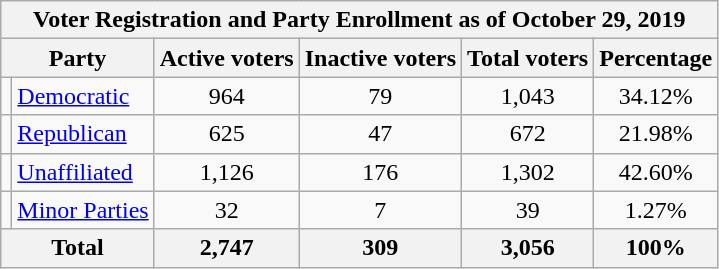<table class=wikitable>
<tr>
<th colspan = 6>Voter Registration and Party Enrollment as of October 29, 2019</th>
</tr>
<tr>
<th colspan = 2>Party</th>
<th>Active voters</th>
<th>Inactive voters</th>
<th>Total voters</th>
<th>Percentage</th>
</tr>
<tr>
<td></td>
<td><a href='#'>Democratic</a></td>
<td align = center>964</td>
<td align = center>79</td>
<td align = center>1,043</td>
<td align = center>34.12%</td>
</tr>
<tr>
<td></td>
<td><a href='#'>Republican</a></td>
<td align = center>625</td>
<td align = center>47</td>
<td align = center>672</td>
<td align = center>21.98%</td>
</tr>
<tr>
<td></td>
<td><a href='#'>Unaffiliated</a></td>
<td align = center>1,126</td>
<td align = center>176</td>
<td align = center>1,302</td>
<td align = center>42.60%</td>
</tr>
<tr>
<td></td>
<td><a href='#'>Minor Parties</a></td>
<td align = center>32</td>
<td align = center>7</td>
<td align = center>39</td>
<td align = center>1.27%</td>
</tr>
<tr>
<th colspan = 2>Total</th>
<th align = center>2,747</th>
<th align = center>309</th>
<th align = center>3,056</th>
<th align = center>100%</th>
</tr>
</table>
